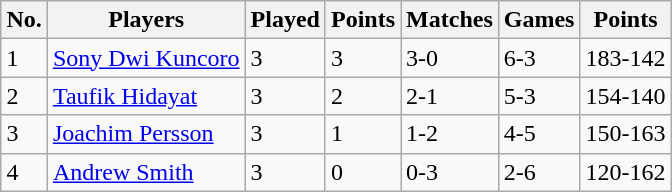<table class=wikitable style="margin:auto;">
<tr>
<th>No.</th>
<th>Players</th>
<th>Played</th>
<th>Points</th>
<th>Matches</th>
<th>Games</th>
<th>Points</th>
</tr>
<tr>
<td>1</td>
<td> <a href='#'>Sony Dwi Kuncoro</a></td>
<td>3</td>
<td>3</td>
<td>3-0</td>
<td>6-3</td>
<td>183-142</td>
</tr>
<tr>
<td>2</td>
<td> <a href='#'>Taufik Hidayat</a></td>
<td>3</td>
<td>2</td>
<td>2-1</td>
<td>5-3</td>
<td>154-140</td>
</tr>
<tr>
<td>3</td>
<td> <a href='#'>Joachim Persson</a></td>
<td>3</td>
<td>1</td>
<td>1-2</td>
<td>4-5</td>
<td>150-163</td>
</tr>
<tr>
<td>4</td>
<td> <a href='#'>Andrew Smith</a></td>
<td>3</td>
<td>0</td>
<td>0-3</td>
<td>2-6</td>
<td>120-162</td>
</tr>
</table>
